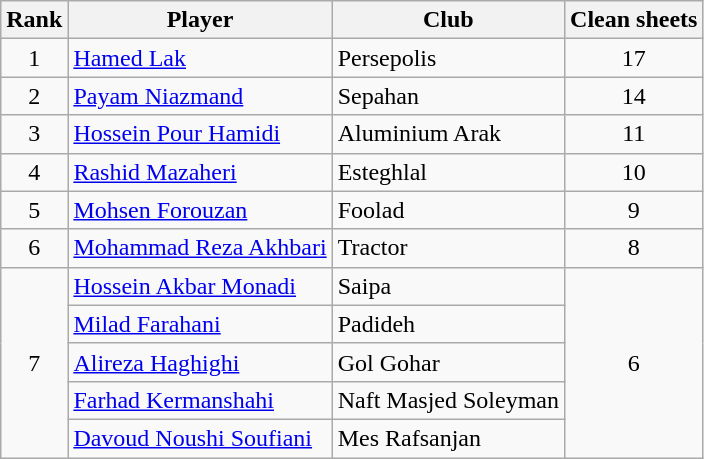<table class="wikitable">
<tr>
<th>Rank</th>
<th>Player</th>
<th>Club</th>
<th>Clean sheets</th>
</tr>
<tr>
<td rowspan=1 align="center">1</td>
<td> <a href='#'>Hamed Lak</a></td>
<td>Persepolis</td>
<td rowspan=1 align="center">17</td>
</tr>
<tr>
<td rowspan=1 align="center">2</td>
<td> <a href='#'>Payam Niazmand</a></td>
<td>Sepahan</td>
<td rowspan=1 align="center">14</td>
</tr>
<tr>
<td rowspan=1 align="center">3</td>
<td> <a href='#'>Hossein Pour Hamidi</a></td>
<td>Aluminium Arak</td>
<td rowspan=1 align="center">11</td>
</tr>
<tr>
<td rowspan=1 align="center">4</td>
<td> <a href='#'>Rashid Mazaheri</a></td>
<td>Esteghlal</td>
<td rowspan=1 align="center">10</td>
</tr>
<tr>
<td rowspan=1 align="center">5</td>
<td> <a href='#'>Mohsen Forouzan</a></td>
<td>Foolad</td>
<td rowspan=1 align="center">9</td>
</tr>
<tr>
<td rowspan=1 align="center">6</td>
<td> <a href='#'>Mohammad Reza Akhbari</a></td>
<td>Tractor</td>
<td rowspan=1 align="center">8</td>
</tr>
<tr>
<td rowspan=5 align="center">7</td>
<td> <a href='#'>Hossein Akbar Monadi</a></td>
<td>Saipa</td>
<td rowspan=5 align="center">6</td>
</tr>
<tr>
<td> <a href='#'>Milad Farahani</a></td>
<td>Padideh</td>
</tr>
<tr>
<td> <a href='#'>Alireza Haghighi</a></td>
<td>Gol Gohar</td>
</tr>
<tr>
<td> <a href='#'>Farhad Kermanshahi</a></td>
<td>Naft Masjed Soleyman</td>
</tr>
<tr>
<td> <a href='#'>Davoud Noushi Soufiani</a></td>
<td>Mes Rafsanjan</td>
</tr>
</table>
